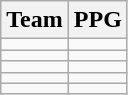<table class=wikitable>
<tr>
<th>Team</th>
<th>PPG</th>
</tr>
<tr>
<td></td>
<td></td>
</tr>
<tr>
<td></td>
<td></td>
</tr>
<tr>
<td></td>
<td></td>
</tr>
<tr>
<td></td>
<td></td>
</tr>
<tr>
<td></td>
<td></td>
</tr>
</table>
